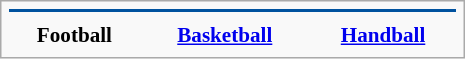<table class="infobox" style="font-size: 88%; width: 22em; text-align: center">
<tr>
<th colspan=3 style="font-size: 125%; background-color: #00529F; color: #FFFFFF"></th>
</tr>
<tr>
<th></th>
<th></th>
<th></th>
</tr>
<tr>
<th>Football</th>
<th><a href='#'>Basketball</a></th>
<th><a href='#'>Handball</a></th>
</tr>
</table>
